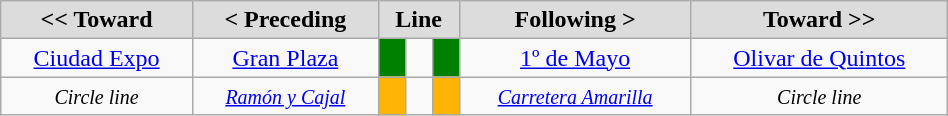<table align=center class="wikitable center;" width="50%">
<tr style=background:#DCDCDC align=center>
<td><strong><< Toward</strong></td>
<td><strong>< Preceding</strong></td>
<td colspan="3"><strong>Line</strong></td>
<td><strong>Following ></strong></td>
<td><strong>Toward >></strong></td>
</tr>
<tr align=center>
<td><a href='#'>Ciudad Expo</a></td>
<td><a href='#'>Gran Plaza</a></td>
<td + style=background:green></td>
<td></td>
<td + style=background:green></td>
<td><a href='#'>1º de Mayo</a></td>
<td><a href='#'>Olivar de Quintos</a></td>
</tr>
<tr align=center>
<td><small><em>Circle line</em></small></td>
<td><small><em><a href='#'>Ramón y Cajal</a></em></small></td>
<td + style=background:#FFB406></td>
<td></td>
<td + style=background:#FFB406></td>
<td><small><em><a href='#'>Carretera Amarilla</a></em></small></td>
<td><small><em>Circle line</em></small></td>
</tr>
</table>
